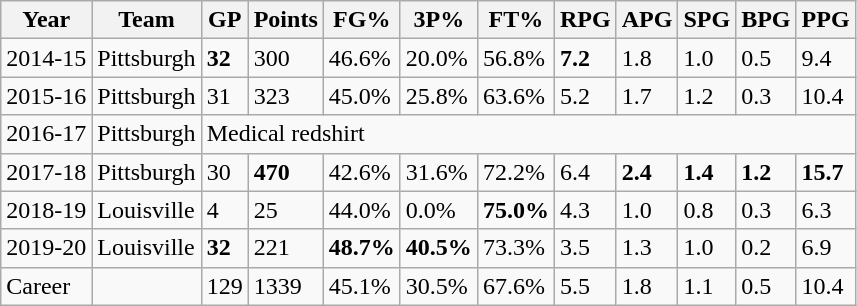<table class="wikitable">
<tr>
<th>Year</th>
<th>Team</th>
<th>GP</th>
<th>Points</th>
<th>FG%</th>
<th>3P%</th>
<th>FT%</th>
<th>RPG</th>
<th>APG</th>
<th>SPG</th>
<th>BPG</th>
<th>PPG</th>
</tr>
<tr>
<td>2014-15</td>
<td>Pittsburgh</td>
<td><strong>32</strong></td>
<td>300</td>
<td>46.6%</td>
<td>20.0%</td>
<td>56.8%</td>
<td><strong>7.2</strong></td>
<td>1.8</td>
<td>1.0</td>
<td>0.5</td>
<td>9.4</td>
</tr>
<tr>
<td>2015-16</td>
<td>Pittsburgh</td>
<td>31</td>
<td>323</td>
<td>45.0%</td>
<td>25.8%</td>
<td>63.6%</td>
<td>5.2</td>
<td>1.7</td>
<td>1.2</td>
<td>0.3</td>
<td>10.4</td>
</tr>
<tr>
<td>2016-17</td>
<td>Pittsburgh</td>
<td colspan="10">Medical redshirt</td>
</tr>
<tr>
<td>2017-18</td>
<td>Pittsburgh</td>
<td>30</td>
<td><strong>470</strong></td>
<td>42.6%</td>
<td>31.6%</td>
<td>72.2%</td>
<td>6.4</td>
<td><strong>2.4</strong></td>
<td><strong>1.4</strong></td>
<td><strong>1.2</strong></td>
<td><strong>15.7</strong></td>
</tr>
<tr>
<td>2018-19</td>
<td>Louisville</td>
<td>4</td>
<td>25</td>
<td>44.0%</td>
<td>0.0%</td>
<td><strong>75.0%</strong></td>
<td>4.3</td>
<td>1.0</td>
<td>0.8</td>
<td>0.3</td>
<td>6.3</td>
</tr>
<tr>
<td>2019-20</td>
<td>Louisville</td>
<td><strong>32</strong></td>
<td>221</td>
<td><strong>48.7%</strong></td>
<td><strong>40.5%</strong></td>
<td>73.3%</td>
<td>3.5</td>
<td>1.3</td>
<td>1.0</td>
<td>0.2</td>
<td>6.9</td>
</tr>
<tr>
<td>Career</td>
<td></td>
<td>129</td>
<td>1339</td>
<td>45.1%</td>
<td>30.5%</td>
<td>67.6%</td>
<td>5.5</td>
<td>1.8</td>
<td>1.1</td>
<td>0.5</td>
<td>10.4</td>
</tr>
</table>
